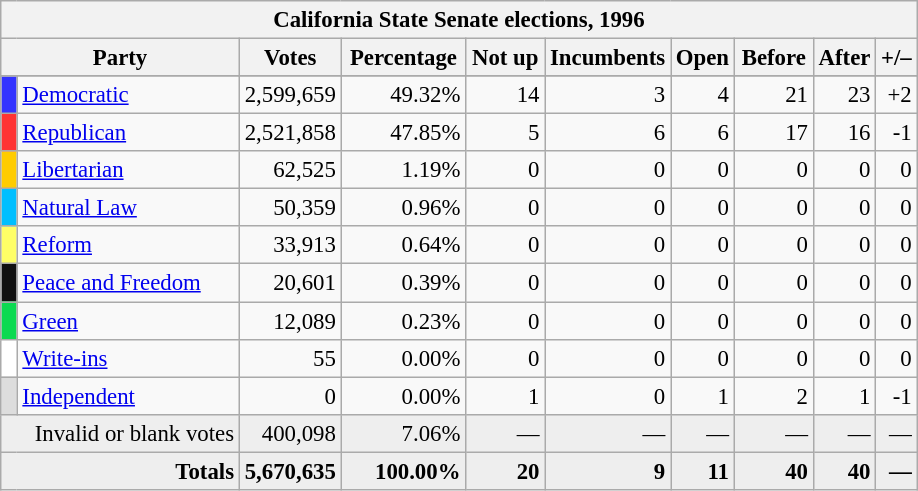<table class="wikitable" style="font-size:95%;">
<tr>
<th colspan="10">California State Senate elections, 1996</th>
</tr>
<tr>
<th colspan=2 style="width: 10em">Party</th>
<th style="width: 4em">Votes</th>
<th style="width: 5em">Percentage</th>
<th style="width: 3em">Not up</th>
<th style="width: 5em">Incumbents</th>
<th style="width: 2em">Open</th>
<th style="width: 3em">Before</th>
<th style="width: 2em">After</th>
<th style="width: 1em">+/–</th>
</tr>
<tr>
</tr>
<tr>
<th style="background-color:#3333FF; width: 3px"></th>
<td style="width: 130px"><a href='#'>Democratic</a></td>
<td align="right">2,599,659</td>
<td align="right">49.32%</td>
<td align="right">14</td>
<td align="right">3</td>
<td align="right">4</td>
<td align="right">21</td>
<td align="right">23</td>
<td align="right">+2</td>
</tr>
<tr>
<th style="background-color:#FF3333; width: 3px"></th>
<td style="width: 130px"><a href='#'>Republican</a></td>
<td align="right">2,521,858</td>
<td align="right">47.85%</td>
<td align="right">5</td>
<td align="right">6</td>
<td align="right">6</td>
<td align="right">17</td>
<td align="right">16</td>
<td align="right">-1</td>
</tr>
<tr>
<th style="background-color:#FFCC00; width: 3px"></th>
<td style="width: 130px"><a href='#'>Libertarian</a></td>
<td align="right">62,525</td>
<td align="right">1.19%</td>
<td align="right">0</td>
<td align="right">0</td>
<td align="right">0</td>
<td align="right">0</td>
<td align="right">0</td>
<td align="right">0</td>
</tr>
<tr>
<th style="background-color:#00BFFF; width: 3px"></th>
<td style="width: 130px"><a href='#'>Natural Law</a></td>
<td align="right">50,359</td>
<td align="right">0.96%</td>
<td align="right">0</td>
<td align="right">0</td>
<td align="right">0</td>
<td align="right">0</td>
<td align="right">0</td>
<td align="right">0</td>
</tr>
<tr>
<th style="background-color:#FFFF66; width: 3px"></th>
<td style="width: 130px"><a href='#'>Reform</a></td>
<td align="right">33,913</td>
<td align="right">0.64%</td>
<td align="right">0</td>
<td align="right">0</td>
<td align="right">0</td>
<td align="right">0</td>
<td align="right">0</td>
<td align="right">0</td>
</tr>
<tr>
<th style="background-color:#111111; width: 3px"></th>
<td style="width: 130px"><a href='#'>Peace and Freedom</a></td>
<td align="right">20,601</td>
<td align="right">0.39%</td>
<td align="right">0</td>
<td align="right">0</td>
<td align="right">0</td>
<td align="right">0</td>
<td align="right">0</td>
<td align="right">0</td>
</tr>
<tr>
<th style="background-color:#0BDA51; width: 3px"></th>
<td style="width: 130px"><a href='#'>Green</a></td>
<td align="right">12,089</td>
<td align="right">0.23%</td>
<td align="right">0</td>
<td align="right">0</td>
<td align="right">0</td>
<td align="right">0</td>
<td align="right">0</td>
<td align="right">0</td>
</tr>
<tr>
<th style="background-color:#FFFFFF; width: 3px"></th>
<td style="width: 130px"><a href='#'>Write-ins</a></td>
<td align="right">55</td>
<td align="right">0.00%</td>
<td align="right">0</td>
<td align="right">0</td>
<td align="right">0</td>
<td align="right">0</td>
<td align="right">0</td>
<td align="right">0</td>
</tr>
<tr>
<th style="background-color:#DDDDDD; width: 3px"></th>
<td style="width: 130px"><a href='#'>Independent</a></td>
<td align="right">0</td>
<td align="right">0.00%</td>
<td align="right">1</td>
<td align="right">0</td>
<td align="right">1</td>
<td align="right">2</td>
<td align="right">1</td>
<td align="right">-1</td>
</tr>
<tr bgcolor="#EEEEEE">
<td colspan="2" align="right">Invalid or blank votes</td>
<td align="right">400,098</td>
<td align="right">7.06%</td>
<td align="right">—</td>
<td align="right">—</td>
<td align="right">—</td>
<td align="right">—</td>
<td align="right">—</td>
<td align="right">—</td>
</tr>
<tr bgcolor="#EEEEEE">
<td colspan="2" align="right"><strong>Totals</strong></td>
<td align="right"><strong>5,670,635</strong></td>
<td align="right"><strong>100.00%</strong></td>
<td align="right"><strong>20</strong></td>
<td align="right"><strong>9</strong></td>
<td align="right"><strong>11</strong></td>
<td align="right"><strong>40</strong></td>
<td align="right"><strong>40</strong></td>
<td align="right"><strong>—</strong></td>
</tr>
</table>
